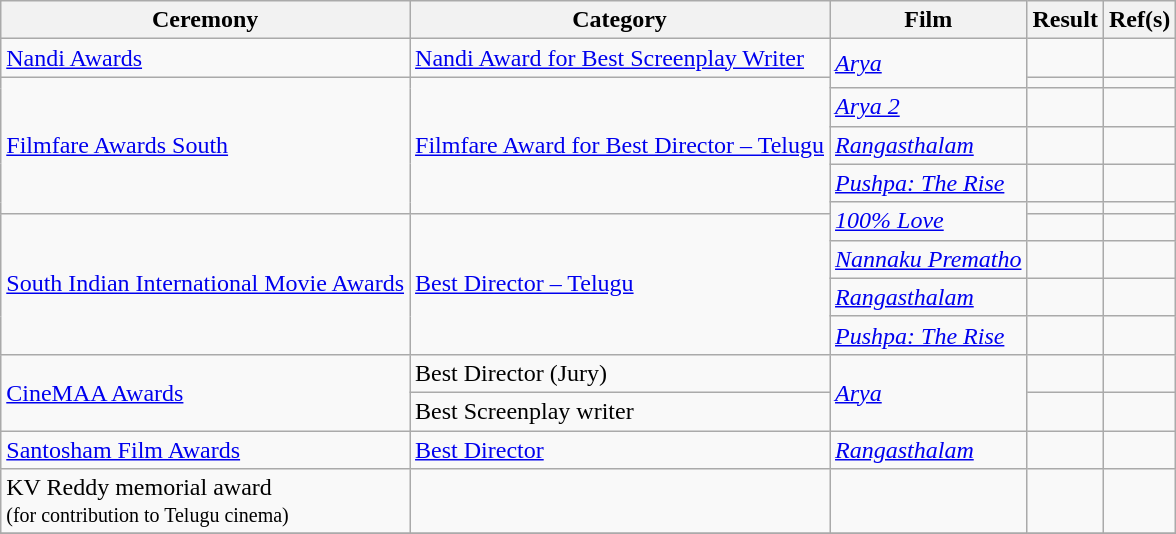<table class="wikitable">
<tr>
<th>Ceremony</th>
<th>Category</th>
<th>Film</th>
<th>Result</th>
<th>Ref(s)</th>
</tr>
<tr>
<td><a href='#'>Nandi Awards</a></td>
<td><a href='#'>Nandi Award for Best Screenplay Writer</a></td>
<td rowspan="2"><em><a href='#'>Arya</a></em></td>
<td></td>
<td></td>
</tr>
<tr>
<td rowspan="5"><a href='#'>Filmfare Awards South</a></td>
<td rowspan="5"><a href='#'>Filmfare Award for Best Director&nbsp;– Telugu</a></td>
<td></td>
<td></td>
</tr>
<tr>
<td><em><a href='#'>Arya 2</a></em></td>
<td></td>
<td></td>
</tr>
<tr>
<td><em><a href='#'>Rangasthalam</a></em></td>
<td></td>
<td><br></td>
</tr>
<tr>
<td><em><a href='#'>Pushpa: The Rise</a></em></td>
<td></td>
<td></td>
</tr>
<tr>
<td rowspan="2"><em><a href='#'>100% Love</a></em></td>
<td></td>
<td></td>
</tr>
<tr>
<td rowspan="4"><a href='#'>South Indian International Movie Awards</a></td>
<td rowspan="4"><a href='#'>Best Director – Telugu</a></td>
<td></td>
<td></td>
</tr>
<tr>
<td><em><a href='#'>Nannaku Prematho</a></em></td>
<td></td>
<td><br></td>
</tr>
<tr>
<td><em><a href='#'>Rangasthalam</a></em></td>
<td></td>
<td></td>
</tr>
<tr>
<td><em><a href='#'>Pushpa: The Rise</a></em></td>
<td></td>
<td></td>
</tr>
<tr>
<td rowspan="2"><a href='#'>CineMAA Awards</a></td>
<td>Best Director (Jury)</td>
<td rowspan="2"><em><a href='#'>Arya</a></em></td>
<td></td>
<td></td>
</tr>
<tr>
<td>Best Screenplay writer</td>
<td></td>
<td></td>
</tr>
<tr>
<td><a href='#'>Santosham Film Awards</a></td>
<td><a href='#'>Best Director</a></td>
<td><em><a href='#'>Rangasthalam</a></em></td>
<td></td>
<td></td>
</tr>
<tr>
<td>KV Reddy memorial award<br><small>(for contribution to Telugu cinema)</small></td>
<td></td>
<td></td>
<td></td>
<td></td>
</tr>
<tr>
</tr>
</table>
